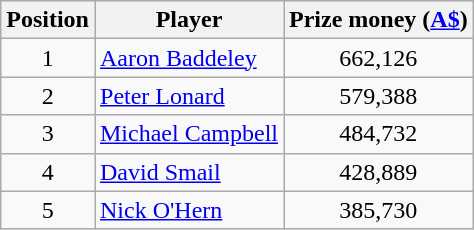<table class="wikitable">
<tr>
<th>Position</th>
<th>Player</th>
<th>Prize money (<a href='#'>A$</a>)</th>
</tr>
<tr>
<td align=center>1</td>
<td> <a href='#'>Aaron Baddeley</a></td>
<td align=center>662,126</td>
</tr>
<tr>
<td align=center>2</td>
<td> <a href='#'>Peter Lonard</a></td>
<td align=center>579,388</td>
</tr>
<tr>
<td align=center>3</td>
<td> <a href='#'>Michael Campbell</a></td>
<td align=center>484,732</td>
</tr>
<tr>
<td align=center>4</td>
<td> <a href='#'>David Smail</a></td>
<td align=center>428,889</td>
</tr>
<tr>
<td align=center>5</td>
<td> <a href='#'>Nick O'Hern</a></td>
<td align=center>385,730</td>
</tr>
</table>
